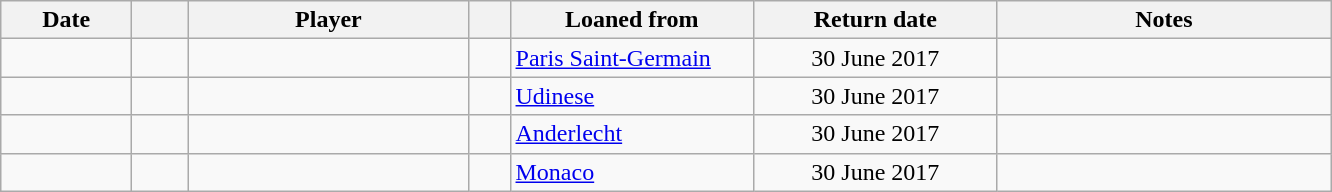<table class="wikitable sortable">
<tr>
<th style="width:80px;">Date</th>
<th style="width:30px;"></th>
<th style="width:180px;">Player</th>
<th style="width:20px;"></th>
<th style="width:155px;">Loaned from</th>
<th style="width:155px;" class="unsortable">Return date</th>
<th style="width:215px;" class="unsortable">Notes</th>
</tr>
<tr>
<td></td>
<td align=center></td>
<td> </td>
<td></td>
<td> <a href='#'>Paris Saint-Germain</a></td>
<td align=center>30 June 2017</td>
<td align=center></td>
</tr>
<tr>
<td></td>
<td align=center></td>
<td> </td>
<td></td>
<td> <a href='#'>Udinese</a></td>
<td align=center>30 June 2017</td>
<td align=center></td>
</tr>
<tr>
<td></td>
<td align=center></td>
<td> </td>
<td></td>
<td> <a href='#'>Anderlecht</a></td>
<td align=center>30 June 2017</td>
<td align=center></td>
</tr>
<tr>
<td></td>
<td align=center></td>
<td> </td>
<td></td>
<td> <a href='#'>Monaco</a></td>
<td align=center>30 June 2017</td>
<td align=center></td>
</tr>
</table>
